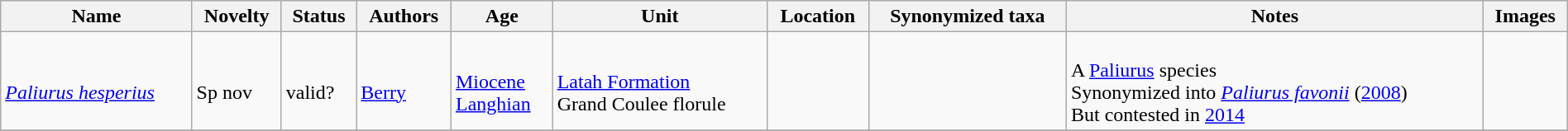<table class="wikitable sortable" align="center" width="100%">
<tr>
<th>Name</th>
<th>Novelty</th>
<th>Status</th>
<th>Authors</th>
<th>Age</th>
<th>Unit</th>
<th>Location</th>
<th>Synonymized taxa</th>
<th>Notes</th>
<th>Images</th>
</tr>
<tr>
<td><br><em><a href='#'>Paliurus hesperius</a></em></td>
<td><br>Sp nov</td>
<td><br>valid?</td>
<td><br><a href='#'>Berry</a></td>
<td><br><a href='#'>Miocene</a><br><a href='#'>Langhian</a></td>
<td><br><a href='#'>Latah Formation</a><br>Grand Coulee florule</td>
<td><br><br></td>
<td></td>
<td><br>A <a href='#'>Paliurus</a> species<br>Synonymized into <em><a href='#'>Paliurus favonii</a></em> (<a href='#'>2008</a>)<br>But contested in <a href='#'>2014</a></td>
<td></td>
</tr>
<tr>
</tr>
</table>
